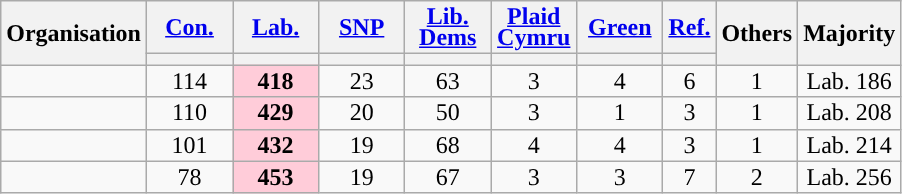<table class="wikitable sortable mw-datatable" style="text-align:center;  line-height:14px;">
<tr>
<th rowspan="2">Organisation</th>
<th class="unsortable" style="width:50px;"><a href='#'>Con.</a></th>
<th class="unsortable" style="width:50px;"><a href='#'>Lab.</a></th>
<th class="unsortable" style="width:50px;"><a href='#'>SNP</a></th>
<th class="unsortable" style="width:50px;"><a href='#'>Lib. Dems</a></th>
<th class="unsortable" style="width:50px;"><a href='#'>Plaid Cymru</a></th>
<th class="unsortable" style="width:50px;"><a href='#'>Green</a></th>
<th class="unsortable"><a href='#'>Ref.</a></th>
<th rowspan="2" class="unsortable">Others</th>
<th rowspan="2" data-sort-type="number">Majority</th>
</tr>
<tr>
<th data-sort-type="number" style="background:"></th>
<th data-sort-type="number" style="background:"></th>
<th data-sort-type="number" style="background:"></th>
<th data-sort-type="number" style="background:"></th>
<th data-sort-type="number" style="background:"></th>
<th data-sort-type="number" style="background:"></th>
<th data-sort-type="number" style="background:"></th>
</tr>
<tr>
<td></td>
<td>114</td>
<td style="background:#ffccd9;"><strong>418</strong></td>
<td>23</td>
<td>63</td>
<td>3</td>
<td>4</td>
<td>6</td>
<td>1</td>
<td style="background:">Lab. 186</td>
</tr>
<tr>
<td></td>
<td>110</td>
<td style="background:#ffccd9;"><strong>429</strong></td>
<td>20</td>
<td>50</td>
<td>3</td>
<td>1</td>
<td>3</td>
<td>1</td>
<td style="background:">Lab. 208</td>
</tr>
<tr>
<td></td>
<td>101</td>
<td style="background:#ffccd9;"><strong>432</strong></td>
<td>19</td>
<td>68</td>
<td>4</td>
<td>4</td>
<td>3</td>
<td>1</td>
<td style="background:">Lab. 214</td>
</tr>
<tr>
<td></td>
<td>78</td>
<td style="background:#ffccd9;"><strong>453</strong></td>
<td>19</td>
<td>67</td>
<td>3</td>
<td>3</td>
<td>7</td>
<td>2</td>
<td style="background:">Lab. 256</td>
</tr>
</table>
